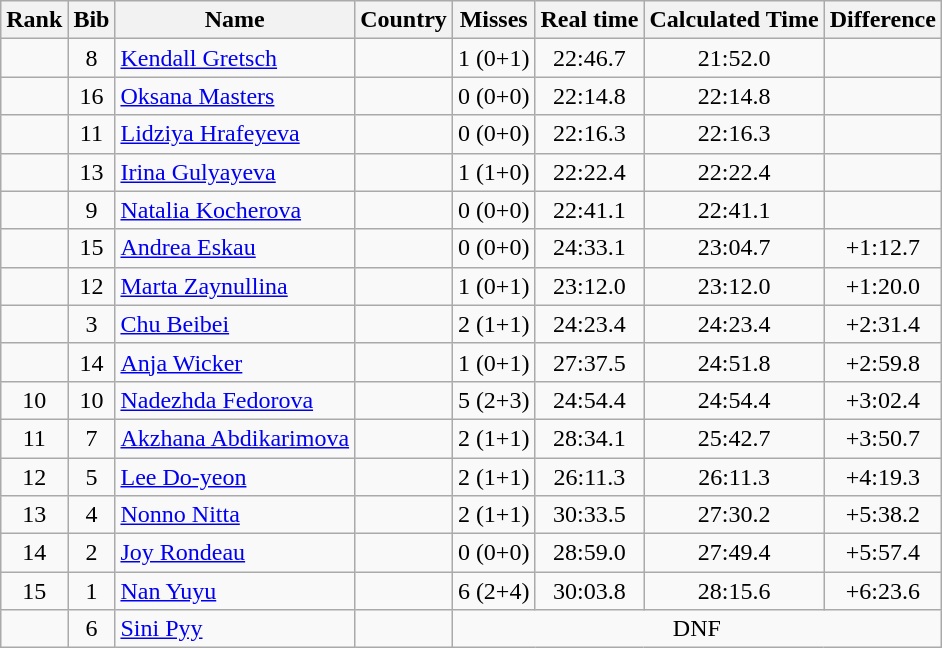<table class="wikitable sortable" style="text-align:center">
<tr>
<th>Rank</th>
<th>Bib</th>
<th>Name</th>
<th>Country</th>
<th>Misses</th>
<th>Real time</th>
<th>Calculated Time</th>
<th>Difference</th>
</tr>
<tr>
<td></td>
<td>8</td>
<td align="left"><a href='#'>Kendall Gretsch</a></td>
<td align="left"></td>
<td>1 (0+1)</td>
<td>22:46.7</td>
<td>21:52.0</td>
<td></td>
</tr>
<tr>
<td></td>
<td>16</td>
<td align="left"><a href='#'>Oksana Masters</a></td>
<td align="left"></td>
<td>0 (0+0)</td>
<td>22:14.8</td>
<td>22:14.8</td>
<td></td>
</tr>
<tr>
<td></td>
<td>11</td>
<td align="left"><a href='#'>Lidziya Hrafeyeva</a></td>
<td align="left"></td>
<td>0 (0+0)</td>
<td>22:16.3</td>
<td>22:16.3</td>
<td></td>
</tr>
<tr>
<td></td>
<td>13</td>
<td align="left"><a href='#'>Irina Gulyayeva</a></td>
<td align="left"></td>
<td>1 (1+0)</td>
<td>22:22.4</td>
<td>22:22.4</td>
<td></td>
</tr>
<tr>
<td></td>
<td>9</td>
<td align="left"><a href='#'>Natalia Kocherova</a></td>
<td align="left"></td>
<td>0 (0+0)</td>
<td>22:41.1</td>
<td>22:41.1</td>
<td></td>
</tr>
<tr>
<td></td>
<td>15</td>
<td align="left"><a href='#'>Andrea Eskau</a></td>
<td align="left"></td>
<td>0 (0+0)</td>
<td>24:33.1</td>
<td>23:04.7</td>
<td>+1:12.7</td>
</tr>
<tr>
<td></td>
<td>12</td>
<td align="left"><a href='#'>Marta Zaynullina</a></td>
<td align="left"></td>
<td>1 (0+1)</td>
<td>23:12.0</td>
<td>23:12.0</td>
<td>+1:20.0</td>
</tr>
<tr>
<td></td>
<td>3</td>
<td align="left"><a href='#'>Chu Beibei</a></td>
<td align="left"></td>
<td>2 (1+1)</td>
<td>24:23.4</td>
<td>24:23.4</td>
<td>+2:31.4</td>
</tr>
<tr>
<td></td>
<td>14</td>
<td align="left"><a href='#'>Anja Wicker</a></td>
<td align="left"></td>
<td>1 (0+1)</td>
<td>27:37.5</td>
<td>24:51.8</td>
<td>+2:59.8</td>
</tr>
<tr>
<td>10</td>
<td>10</td>
<td align="left"><a href='#'>Nadezhda Fedorova</a></td>
<td align="left"></td>
<td>5 (2+3)</td>
<td>24:54.4</td>
<td>24:54.4</td>
<td>+3:02.4</td>
</tr>
<tr>
<td>11</td>
<td>7</td>
<td align="left"><a href='#'>Akzhana Abdikarimova</a></td>
<td align="left"></td>
<td>2 (1+1)</td>
<td>28:34.1</td>
<td>25:42.7</td>
<td>+3:50.7</td>
</tr>
<tr>
<td>12</td>
<td>5</td>
<td align="left"><a href='#'>Lee Do-yeon</a></td>
<td align="left"></td>
<td>2 (1+1)</td>
<td>26:11.3</td>
<td>26:11.3</td>
<td>+4:19.3</td>
</tr>
<tr>
<td>13</td>
<td>4</td>
<td align="left"><a href='#'>Nonno Nitta</a></td>
<td align="left"></td>
<td>2 (1+1)</td>
<td>30:33.5</td>
<td>27:30.2</td>
<td>+5:38.2</td>
</tr>
<tr>
<td>14</td>
<td>2</td>
<td align="left"><a href='#'>Joy Rondeau</a></td>
<td align="left"></td>
<td>0 (0+0)</td>
<td>28:59.0</td>
<td>27:49.4</td>
<td>+5:57.4</td>
</tr>
<tr>
<td>15</td>
<td>1</td>
<td align="left"><a href='#'>Nan Yuyu</a></td>
<td align="left"></td>
<td>6 (2+4)</td>
<td>30:03.8</td>
<td>28:15.6</td>
<td>+6:23.6</td>
</tr>
<tr>
<td></td>
<td>6</td>
<td align="left"><a href='#'>Sini Pyy</a></td>
<td align="left"></td>
<td colspan=4>DNF</td>
</tr>
</table>
